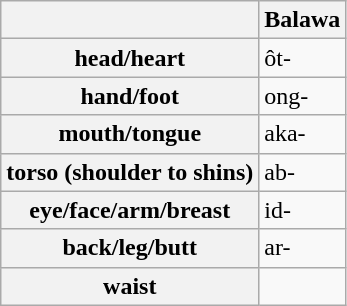<table class=wikitable>
<tr>
<th></th>
<th>Balawa</th>
</tr>
<tr>
<th>head/heart</th>
<td>ôt-</td>
</tr>
<tr>
<th>hand/foot</th>
<td>ong-</td>
</tr>
<tr>
<th>mouth/tongue</th>
<td>aka-</td>
</tr>
<tr>
<th>torso (shoulder to shins)</th>
<td>ab-</td>
</tr>
<tr>
<th>eye/face/arm/breast</th>
<td>id-</td>
</tr>
<tr>
<th>back/leg/butt</th>
<td>ar-</td>
</tr>
<tr>
<th>waist</th>
<td></td>
</tr>
</table>
